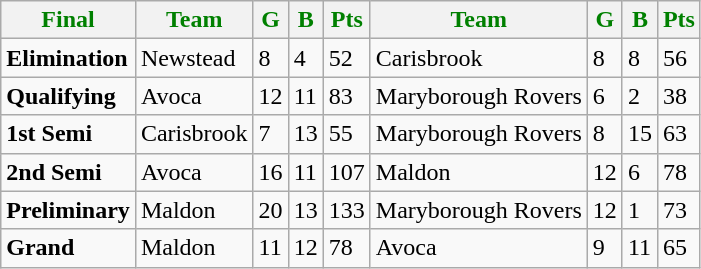<table class="wikitable">
<tr>
<th style="color:green">Final</th>
<th style="color:green">Team</th>
<th style="color:green">G</th>
<th style="color:green">B</th>
<th style="color:green">Pts</th>
<th style="color:green">Team</th>
<th style="color:green">G</th>
<th style="color:green">B</th>
<th style="color:green">Pts</th>
</tr>
<tr>
<td><strong>Elimination</strong></td>
<td>Newstead</td>
<td>8</td>
<td>4</td>
<td>52</td>
<td>Carisbrook</td>
<td>8</td>
<td>8</td>
<td>56</td>
</tr>
<tr>
<td><strong>Qualifying</strong></td>
<td>Avoca</td>
<td>12</td>
<td>11</td>
<td>83</td>
<td>Maryborough Rovers</td>
<td>6</td>
<td>2</td>
<td>38</td>
</tr>
<tr>
<td><strong>1st Semi</strong></td>
<td>Carisbrook</td>
<td>7</td>
<td>13</td>
<td>55</td>
<td>Maryborough Rovers</td>
<td>8</td>
<td>15</td>
<td>63</td>
</tr>
<tr>
<td><strong>2nd Semi</strong></td>
<td>Avoca</td>
<td>16</td>
<td>11</td>
<td>107</td>
<td>Maldon</td>
<td>12</td>
<td>6</td>
<td>78</td>
</tr>
<tr>
<td><strong>Preliminary</strong></td>
<td>Maldon</td>
<td>20</td>
<td>13</td>
<td>133</td>
<td>Maryborough Rovers</td>
<td>12</td>
<td>1</td>
<td>73</td>
</tr>
<tr>
<td><strong>Grand</strong></td>
<td>Maldon</td>
<td>11</td>
<td>12</td>
<td>78</td>
<td>Avoca</td>
<td>9</td>
<td>11</td>
<td>65</td>
</tr>
</table>
